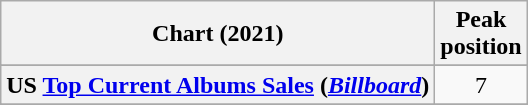<table class="wikitable sortable plainrowheaders" style="text-align:center">
<tr>
<th scope=col>Chart (2021)</th>
<th scope=col>Peak<br>position</th>
</tr>
<tr>
</tr>
<tr>
</tr>
<tr>
<th scope="row">US <a href='#'>Top Current Albums Sales</a> (<em><a href='#'>Billboard</a></em>)</th>
<td>7</td>
</tr>
<tr>
</tr>
<tr>
</tr>
</table>
